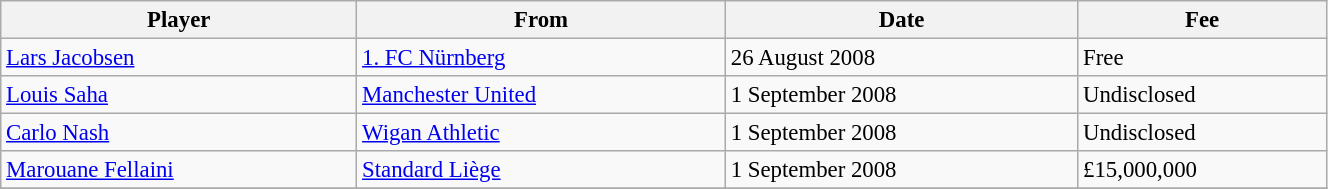<table class="wikitable sortable" style="text-align:center; font-size:95%;width:70%; text-align:left">
<tr>
<th>Player</th>
<th>From</th>
<th>Date</th>
<th>Fee</th>
</tr>
<tr --->
<td> <a href='#'>Lars Jacobsen</a></td>
<td> <a href='#'>1. FC Nürnberg</a></td>
<td>26 August 2008</td>
<td>Free</td>
</tr>
<tr --->
<td> <a href='#'>Louis Saha</a></td>
<td> <a href='#'>Manchester United</a></td>
<td>1 September 2008</td>
<td>Undisclosed</td>
</tr>
<tr --->
<td> <a href='#'>Carlo Nash</a></td>
<td> <a href='#'>Wigan Athletic</a></td>
<td>1 September 2008</td>
<td>Undisclosed</td>
</tr>
<tr --->
<td> <a href='#'>Marouane Fellaini</a></td>
<td> <a href='#'>Standard Liège</a></td>
<td>1 September 2008</td>
<td>£15,000,000</td>
</tr>
<tr --->
</tr>
</table>
